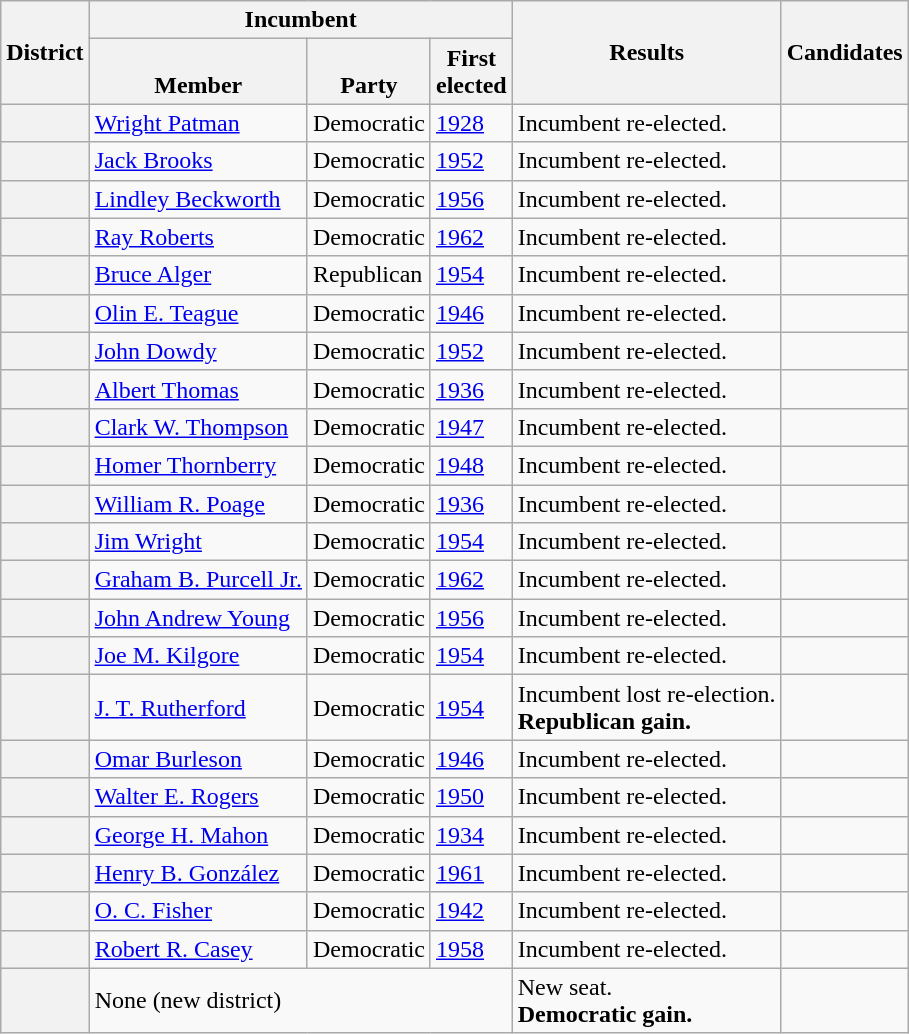<table class="wikitable sortable">
<tr>
<th rowspan=2>District</th>
<th colspan=3>Incumbent</th>
<th rowspan=2>Results</th>
<th rowspan=2 class="unsortable">Candidates</th>
</tr>
<tr valign=bottom>
<th>Member</th>
<th>Party</th>
<th>First<br>elected</th>
</tr>
<tr>
<th></th>
<td><a href='#'>Wright Patman</a></td>
<td>Democratic</td>
<td><a href='#'>1928</a></td>
<td>Incumbent re-elected.</td>
<td nowrap></td>
</tr>
<tr>
<th></th>
<td><a href='#'>Jack Brooks</a></td>
<td>Democratic</td>
<td><a href='#'>1952</a></td>
<td>Incumbent re-elected.</td>
<td nowrap></td>
</tr>
<tr>
<th></th>
<td><a href='#'>Lindley Beckworth</a></td>
<td>Democratic</td>
<td><a href='#'>1956</a></td>
<td>Incumbent re-elected.</td>
<td nowrap></td>
</tr>
<tr>
<th></th>
<td><a href='#'>Ray Roberts</a></td>
<td>Democratic</td>
<td><a href='#'>1962 </a></td>
<td>Incumbent re-elected.</td>
<td nowrap></td>
</tr>
<tr>
<th></th>
<td><a href='#'>Bruce Alger</a></td>
<td>Republican</td>
<td><a href='#'>1954</a></td>
<td>Incumbent re-elected.</td>
<td nowrap></td>
</tr>
<tr>
<th></th>
<td><a href='#'>Olin E. Teague</a></td>
<td>Democratic</td>
<td><a href='#'>1946</a></td>
<td>Incumbent re-elected.</td>
<td nowrap></td>
</tr>
<tr>
<th></th>
<td><a href='#'>John Dowdy</a></td>
<td>Democratic</td>
<td><a href='#'>1952</a></td>
<td>Incumbent re-elected.</td>
<td nowrap></td>
</tr>
<tr>
<th></th>
<td><a href='#'>Albert Thomas</a></td>
<td>Democratic</td>
<td><a href='#'>1936</a></td>
<td>Incumbent re-elected.</td>
<td nowrap></td>
</tr>
<tr>
<th></th>
<td><a href='#'>Clark W. Thompson</a></td>
<td>Democratic</td>
<td><a href='#'>1947 </a></td>
<td>Incumbent re-elected.</td>
<td nowrap></td>
</tr>
<tr>
<th></th>
<td><a href='#'>Homer Thornberry</a></td>
<td>Democratic</td>
<td><a href='#'>1948</a></td>
<td>Incumbent re-elected.</td>
<td nowrap></td>
</tr>
<tr>
<th></th>
<td><a href='#'>William R. Poage</a></td>
<td>Democratic</td>
<td><a href='#'>1936</a></td>
<td>Incumbent re-elected.</td>
<td nowrap></td>
</tr>
<tr>
<th></th>
<td><a href='#'>Jim Wright</a></td>
<td>Democratic</td>
<td><a href='#'>1954</a></td>
<td>Incumbent re-elected.</td>
<td nowrap></td>
</tr>
<tr>
<th></th>
<td><a href='#'>Graham B. Purcell Jr.</a></td>
<td>Democratic</td>
<td><a href='#'>1962 </a></td>
<td>Incumbent re-elected.</td>
<td nowrap></td>
</tr>
<tr>
<th></th>
<td><a href='#'>John Andrew Young</a></td>
<td>Democratic</td>
<td><a href='#'>1956</a></td>
<td>Incumbent re-elected.</td>
<td nowrap></td>
</tr>
<tr>
<th></th>
<td><a href='#'>Joe M. Kilgore</a></td>
<td>Democratic</td>
<td><a href='#'>1954</a></td>
<td>Incumbent re-elected.</td>
<td nowrap></td>
</tr>
<tr>
<th></th>
<td><a href='#'>J. T. Rutherford</a></td>
<td>Democratic</td>
<td><a href='#'>1954</a></td>
<td>Incumbent lost re-election.<br><strong>Republican gain.</strong></td>
<td nowrap></td>
</tr>
<tr>
<th></th>
<td><a href='#'>Omar Burleson</a></td>
<td>Democratic</td>
<td><a href='#'>1946</a></td>
<td>Incumbent re-elected.</td>
<td nowrap></td>
</tr>
<tr>
<th></th>
<td><a href='#'>Walter E. Rogers</a></td>
<td>Democratic</td>
<td><a href='#'>1950</a></td>
<td>Incumbent re-elected.</td>
<td nowrap></td>
</tr>
<tr>
<th></th>
<td><a href='#'>George H. Mahon</a></td>
<td>Democratic</td>
<td><a href='#'>1934</a></td>
<td>Incumbent re-elected.</td>
<td nowrap></td>
</tr>
<tr>
<th></th>
<td><a href='#'>Henry B. González</a></td>
<td>Democratic</td>
<td><a href='#'>1961 </a></td>
<td>Incumbent re-elected.</td>
<td nowrap></td>
</tr>
<tr>
<th></th>
<td><a href='#'>O. C. Fisher</a></td>
<td>Democratic</td>
<td><a href='#'>1942</a></td>
<td>Incumbent re-elected.</td>
<td nowrap></td>
</tr>
<tr>
<th></th>
<td><a href='#'>Robert R. Casey</a></td>
<td>Democratic</td>
<td><a href='#'>1958</a></td>
<td>Incumbent re-elected.</td>
<td nowrap></td>
</tr>
<tr>
<th></th>
<td colspan=3>None (new district)</td>
<td>New seat.<br><strong>Democratic gain.</strong></td>
<td nowrap></td>
</tr>
</table>
